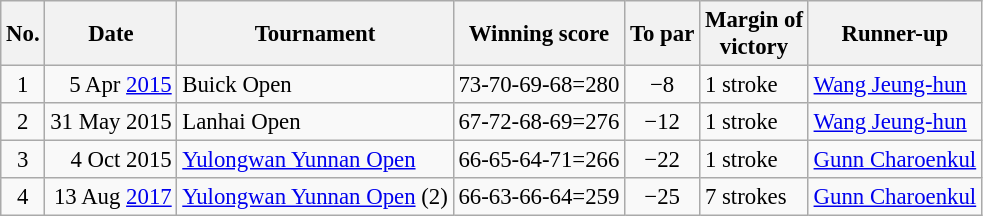<table class="wikitable" style="font-size:95%;">
<tr>
<th>No.</th>
<th>Date</th>
<th>Tournament</th>
<th>Winning score</th>
<th>To par</th>
<th>Margin of<br>victory</th>
<th>Runner-up</th>
</tr>
<tr>
<td align=center>1</td>
<td align=right>5 Apr <a href='#'>2015</a></td>
<td>Buick Open</td>
<td align=right>73-70-69-68=280</td>
<td align=center>−8</td>
<td>1 stroke</td>
<td> <a href='#'>Wang Jeung-hun</a></td>
</tr>
<tr>
<td align=center>2</td>
<td align=right>31 May 2015</td>
<td>Lanhai Open</td>
<td align=right>67-72-68-69=276</td>
<td align=center>−12</td>
<td>1 stroke</td>
<td> <a href='#'>Wang Jeung-hun</a></td>
</tr>
<tr>
<td align=center>3</td>
<td align=right>4 Oct 2015</td>
<td><a href='#'>Yulongwan Yunnan Open</a></td>
<td align=right>66-65-64-71=266</td>
<td align=center>−22</td>
<td>1 stroke</td>
<td> <a href='#'>Gunn Charoenkul</a></td>
</tr>
<tr>
<td align=center>4</td>
<td align=right>13 Aug <a href='#'>2017</a></td>
<td><a href='#'>Yulongwan Yunnan Open</a> (2)</td>
<td align=right>66-63-66-64=259</td>
<td align=center>−25</td>
<td>7 strokes</td>
<td> <a href='#'>Gunn Charoenkul</a></td>
</tr>
</table>
